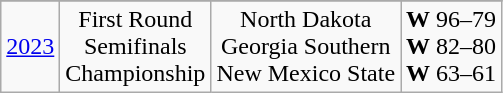<table class="wikitable" style="text-align:center">
<tr>
</tr>
<tr style="text-align:center;">
<td><a href='#'>2023</a></td>
<td>First Round<br>Semifinals<br>Championship</td>
<td>North Dakota<br>Georgia Southern<br>New Mexico State</td>
<td><strong>W</strong> 96–79<br><strong>W</strong> 82–80<br><strong>W</strong> 63–61</td>
</tr>
</table>
